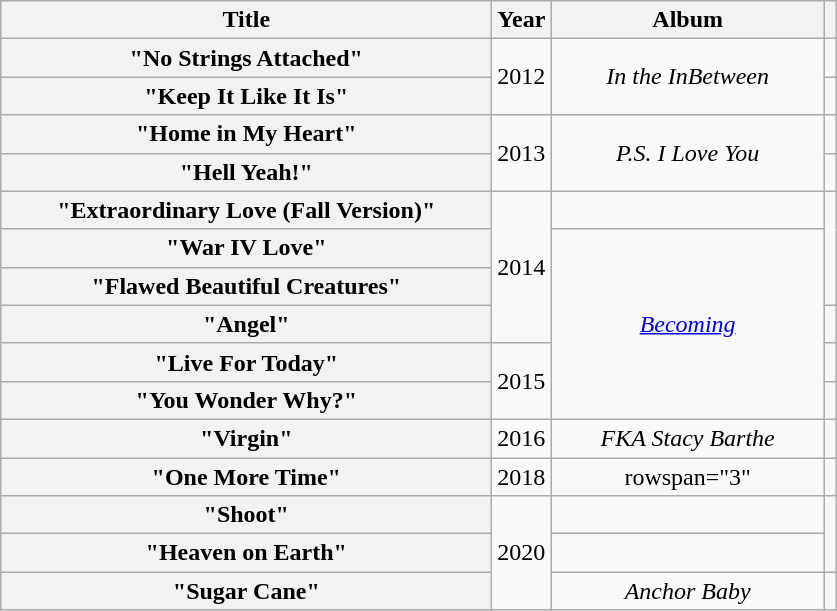<table class="wikitable plainrowheaders" style="text-align:center;">
<tr>
<th scope="col", style="width:320px;">Title</th>
<th scope="col">Year</th>
<th scope="col", style="width:175px;">Album</th>
<th scope="col"></th>
</tr>
<tr>
<th scope="row">"No Strings Attached" </th>
<td rowspan="2", style="text-align:center;">2012</td>
<td rowspan="2"><em>In the InBetween</em></td>
<td style="text-align:center;"></td>
</tr>
<tr>
<th scope="row">"Keep It Like It Is"</th>
<td style="text-align:center;"></td>
</tr>
<tr>
<th scope="row">"Home in My Heart"</th>
<td rowspan="2", style="text-align:center;">2013</td>
<td rowspan="2"><em>P.S. I Love You</em></td>
<td style="text-align:center;"></td>
</tr>
<tr>
<th scope="row">"Hell Yeah!" </th>
<td style="text-align:center;"></td>
</tr>
<tr>
<th scope="row">"Extraordinary Love (Fall Version)"</th>
<td rowspan="4", style="text-align:center;">2014</td>
<td></td>
<td rowspan="3", style="text-align:center;"></td>
</tr>
<tr>
<th scope="row">"War IV Love"</th>
<td rowspan="5"><em><a href='#'>Becoming</a></em></td>
</tr>
<tr>
<th scope="row">"Flawed Beautiful Creatures"</th>
</tr>
<tr>
<th scope="row">"Angel" </th>
<td style="text-align:center;"></td>
</tr>
<tr>
<th scope="row">"Live For Today" </th>
<td rowspan="2", style="text-align:center;">2015</td>
<td style="text-align:center;"></td>
</tr>
<tr>
<th scope="row">"You Wonder Why?"</th>
<td style="text-align:center;"></td>
</tr>
<tr>
<th scope="row">"Virgin"</th>
<td style="text-align:center;">2016</td>
<td><em>FKA Stacy Barthe</em></td>
<td style="text-align:center;"></td>
</tr>
<tr>
<th scope="row">"One More Time" </th>
<td style="text-align:center;">2018</td>
<td>rowspan="3" </td>
<td style="text-align:center;"></td>
</tr>
<tr>
<th scope="row">"Shoot"</th>
<td rowspan="3", style="text-align:center;">2020</td>
<td style="text-align:center;"></td>
</tr>
<tr>
<th scope="row">"Heaven on Earth" </th>
<td style="text-align:center;"></td>
</tr>
<tr>
<th scope="row">"Sugar Cane" </th>
<td><em>Anchor Baby</em></td>
<td style="text-align:center;"></td>
</tr>
</table>
